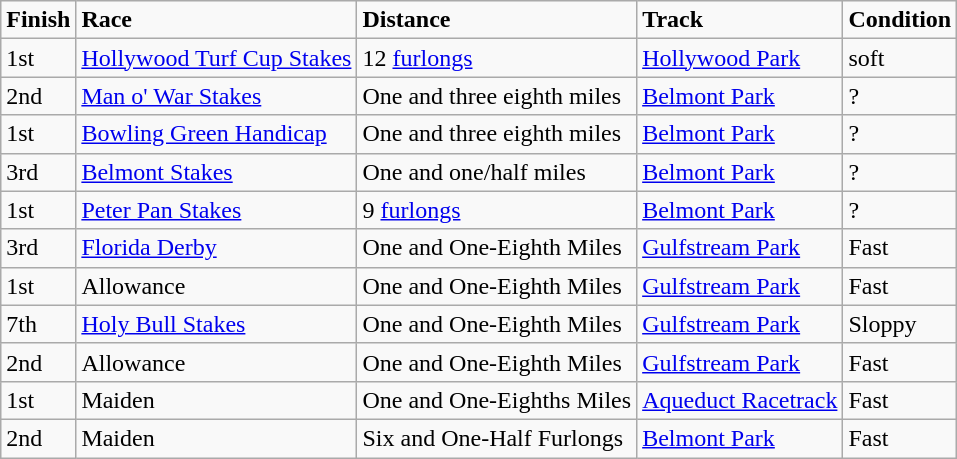<table class="wikitable">
<tr>
<td><strong>Finish</strong></td>
<td><strong>Race</strong></td>
<td><strong>Distance</strong></td>
<td><strong>Track</strong></td>
<td><strong>Condition</strong></td>
</tr>
<tr>
<td>1st</td>
<td><a href='#'>Hollywood Turf Cup Stakes</a></td>
<td>12 <a href='#'>furlongs</a></td>
<td><a href='#'>Hollywood Park</a></td>
<td>soft</td>
</tr>
<tr>
<td>2nd</td>
<td><a href='#'>Man o' War Stakes</a></td>
<td>One and three eighth miles</td>
<td><a href='#'>Belmont Park</a></td>
<td>?</td>
</tr>
<tr>
<td>1st</td>
<td><a href='#'>Bowling Green Handicap</a></td>
<td>One and three eighth miles</td>
<td><a href='#'>Belmont Park</a></td>
<td>?</td>
</tr>
<tr>
<td>3rd</td>
<td><a href='#'>Belmont Stakes</a></td>
<td>One and one/half miles</td>
<td><a href='#'>Belmont Park</a></td>
<td>?</td>
</tr>
<tr>
<td>1st</td>
<td><a href='#'>Peter Pan Stakes</a></td>
<td>9 <a href='#'>furlongs</a></td>
<td><a href='#'>Belmont Park</a></td>
<td>?</td>
</tr>
<tr>
<td>3rd</td>
<td><a href='#'>Florida Derby</a></td>
<td>One and One-Eighth Miles</td>
<td><a href='#'>Gulfstream Park</a></td>
<td>Fast</td>
</tr>
<tr>
<td>1st</td>
<td>Allowance</td>
<td>One and One-Eighth Miles</td>
<td><a href='#'>Gulfstream Park</a></td>
<td>Fast</td>
</tr>
<tr>
<td>7th</td>
<td><a href='#'>Holy Bull Stakes</a></td>
<td>One and One-Eighth Miles</td>
<td><a href='#'>Gulfstream Park</a></td>
<td>Sloppy</td>
</tr>
<tr>
<td>2nd</td>
<td>Allowance</td>
<td>One and One-Eighth Miles</td>
<td><a href='#'>Gulfstream Park</a></td>
<td>Fast</td>
</tr>
<tr>
<td>1st</td>
<td>Maiden</td>
<td>One and One-Eighths Miles</td>
<td><a href='#'>Aqueduct Racetrack</a></td>
<td>Fast</td>
</tr>
<tr>
<td>2nd</td>
<td>Maiden</td>
<td>Six and One-Half Furlongs</td>
<td><a href='#'>Belmont Park</a></td>
<td>Fast</td>
</tr>
</table>
